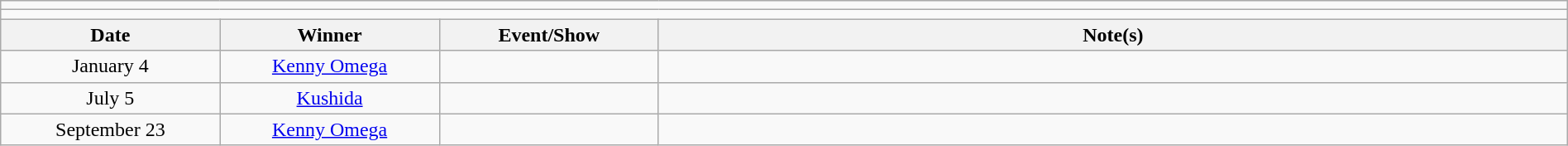<table class="wikitable" style="text-align:center; width:100%;">
<tr>
<td colspan="5"></td>
</tr>
<tr>
<td colspan="5"><strong></strong></td>
</tr>
<tr>
<th width=14%>Date</th>
<th width=14%>Winner</th>
<th width=14%>Event/Show</th>
<th width=58%>Note(s)</th>
</tr>
<tr>
<td>January 4</td>
<td><a href='#'>Kenny Omega</a></td>
<td></td>
<td align=left></td>
</tr>
<tr>
<td>July 5</td>
<td><a href='#'>Kushida</a></td>
<td></td>
<td align=left></td>
</tr>
<tr>
<td>September 23</td>
<td><a href='#'>Kenny Omega</a></td>
<td></td>
<td align=left></td>
</tr>
</table>
